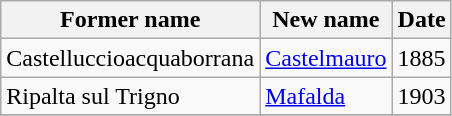<table class="wikitable sortable">
<tr>
<th>Former name</th>
<th>New name</th>
<th>Date</th>
</tr>
<tr>
<td>Castelluccioacquaborrana</td>
<td><a href='#'>Castelmauro</a></td>
<td>1885</td>
</tr>
<tr>
<td>Ripalta sul Trigno</td>
<td><a href='#'>Mafalda</a></td>
<td>1903</td>
</tr>
<tr>
</tr>
</table>
